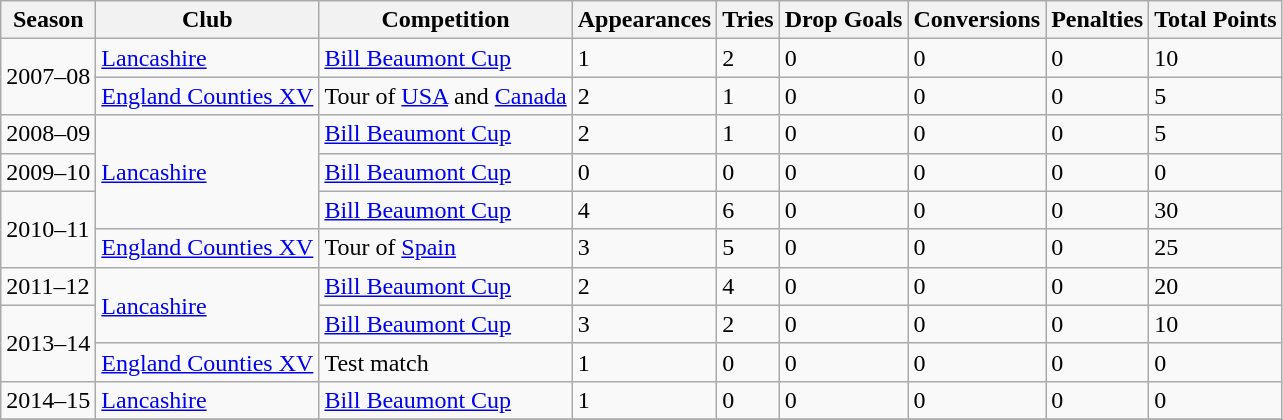<table class="wikitable sortable">
<tr>
<th>Season</th>
<th>Club</th>
<th>Competition</th>
<th>Appearances</th>
<th>Tries</th>
<th>Drop Goals</th>
<th>Conversions</th>
<th>Penalties</th>
<th>Total Points</th>
</tr>
<tr>
<td rowspan=2 align=left>2007–08</td>
<td><a href='#'>Lancashire</a></td>
<td><a href='#'>Bill Beaumont Cup</a></td>
<td>1</td>
<td>2</td>
<td>0</td>
<td>0</td>
<td>0</td>
<td>10</td>
</tr>
<tr>
<td><a href='#'>England Counties XV</a></td>
<td>Tour of <a href='#'>USA</a> and <a href='#'>Canada</a></td>
<td>2</td>
<td>1</td>
<td>0</td>
<td>0</td>
<td>0</td>
<td>5</td>
</tr>
<tr>
<td>2008–09</td>
<td rowspan=3 align=left><a href='#'>Lancashire</a></td>
<td><a href='#'>Bill Beaumont Cup</a></td>
<td>2</td>
<td>1</td>
<td>0</td>
<td>0</td>
<td>0</td>
<td>5</td>
</tr>
<tr>
<td>2009–10</td>
<td><a href='#'>Bill Beaumont Cup</a></td>
<td>0</td>
<td>0</td>
<td>0</td>
<td>0</td>
<td>0</td>
<td>0</td>
</tr>
<tr>
<td rowspan=2 align=left>2010–11</td>
<td><a href='#'>Bill Beaumont Cup</a></td>
<td>4</td>
<td>6</td>
<td>0</td>
<td>0</td>
<td>0</td>
<td>30</td>
</tr>
<tr>
<td><a href='#'>England Counties XV</a></td>
<td>Tour of <a href='#'>Spain</a></td>
<td>3</td>
<td>5</td>
<td>0</td>
<td>0</td>
<td>0</td>
<td>25</td>
</tr>
<tr>
<td>2011–12</td>
<td rowspan=2 align=left><a href='#'>Lancashire</a></td>
<td><a href='#'>Bill Beaumont Cup</a></td>
<td>2</td>
<td>4</td>
<td>0</td>
<td>0</td>
<td>0</td>
<td>20</td>
</tr>
<tr>
<td rowspan=2 align=left>2013–14</td>
<td><a href='#'>Bill Beaumont Cup</a></td>
<td>3</td>
<td>2</td>
<td>0</td>
<td>0</td>
<td>0</td>
<td>10</td>
</tr>
<tr>
<td><a href='#'>England Counties XV</a></td>
<td>Test match</td>
<td>1</td>
<td>0</td>
<td>0</td>
<td>0</td>
<td>0</td>
<td>0</td>
</tr>
<tr>
<td>2014–15</td>
<td><a href='#'>Lancashire</a></td>
<td><a href='#'>Bill Beaumont Cup</a></td>
<td>1</td>
<td>0</td>
<td>0</td>
<td>0</td>
<td>0</td>
<td>0</td>
</tr>
<tr>
</tr>
</table>
